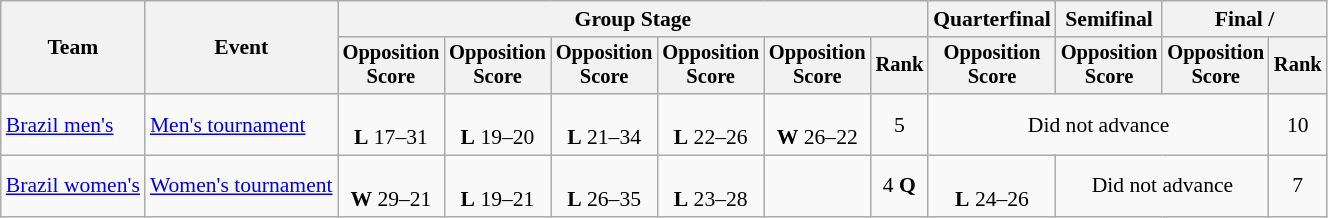<table class="wikitable" style="font-size:90%">
<tr>
<th rowspan=2>Team</th>
<th rowspan=2>Event</th>
<th colspan=6>Group Stage</th>
<th>Quarterfinal</th>
<th>Semifinal</th>
<th colspan=2>Final / </th>
</tr>
<tr style="font-size:95%">
<th>Opposition<br>Score</th>
<th>Opposition<br>Score</th>
<th>Opposition<br>Score</th>
<th>Opposition<br>Score</th>
<th>Opposition<br>Score</th>
<th>Rank</th>
<th>Opposition<br>Score</th>
<th>Opposition<br>Score</th>
<th>Opposition<br>Score</th>
<th>Rank</th>
</tr>
<tr align=center>
<td align=left><a href='#'>Brazil men's</a></td>
<td align=left><a href='#'>Men's tournament</a></td>
<td><br><strong>L</strong> 17–31</td>
<td><br><strong>L</strong> 19–20</td>
<td><br><strong>L</strong> 21–34</td>
<td><br><strong>L</strong> 22–26</td>
<td><br><strong>W</strong> 26–22</td>
<td>5</td>
<td colspan=3>Did not advance</td>
<td>10</td>
</tr>
<tr align=center>
<td align=left><a href='#'>Brazil women's</a></td>
<td align=left><a href='#'>Women's tournament</a></td>
<td><br><strong>W</strong> 29–21</td>
<td><br><strong>L</strong> 19–21</td>
<td><br><strong>L</strong> 26–35</td>
<td><br><strong>L</strong> 23–28</td>
<td></td>
<td>4 <strong>Q</strong></td>
<td><br><strong>L</strong> 24–26</td>
<td colspan=2>Did not advance</td>
<td>7</td>
</tr>
</table>
